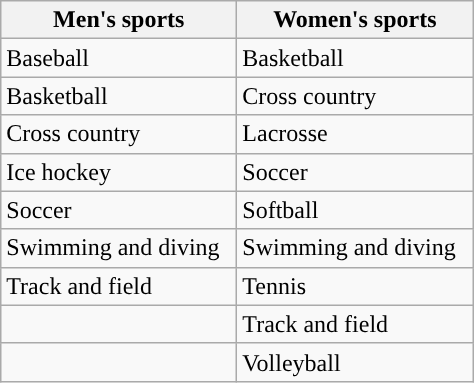<table class="wikitable"; style= "text-align: ">
<tr>
<th width=150px>Men's sports</th>
<th width=150px>Women's sports</th>
</tr>
<tr>
<td>Baseball</td>
<td>Basketball</td>
</tr>
<tr>
<td>Basketball</td>
<td>Cross country</td>
</tr>
<tr>
<td>Cross country</td>
<td>Lacrosse</td>
</tr>
<tr>
<td>Ice hockey</td>
<td>Soccer</td>
</tr>
<tr>
<td>Soccer</td>
<td>Softball</td>
</tr>
<tr>
<td>Swimming and diving</td>
<td>Swimming and diving</td>
</tr>
<tr>
<td>Track and field</td>
<td>Tennis</td>
</tr>
<tr>
<td></td>
<td>Track and field</td>
</tr>
<tr>
<td></td>
<td>Volleyball</td>
</tr>
</table>
